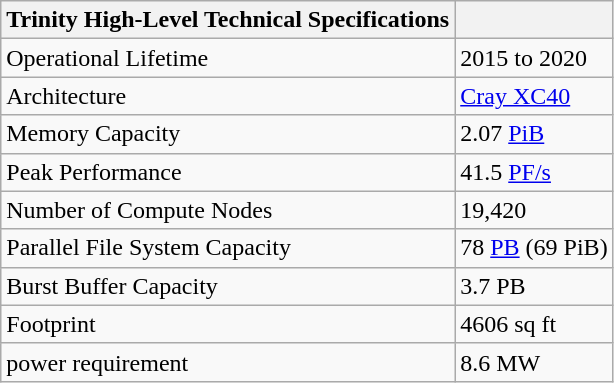<table class="wikitable">
<tr>
<th>Trinity High-Level Technical Specifications</th>
<th></th>
</tr>
<tr>
<td>Operational Lifetime</td>
<td>2015 to 2020</td>
</tr>
<tr>
<td>Architecture</td>
<td><a href='#'>Cray XC40</a></td>
</tr>
<tr>
<td>Memory Capacity</td>
<td>2.07 <a href='#'>PiB</a></td>
</tr>
<tr>
<td>Peak Performance</td>
<td>41.5 <a href='#'>PF/s</a></td>
</tr>
<tr>
<td>Number of Compute Nodes</td>
<td>19,420</td>
</tr>
<tr>
<td>Parallel File System Capacity</td>
<td>78 <a href='#'>PB</a> (69 PiB)</td>
</tr>
<tr>
<td>Burst Buffer Capacity</td>
<td>3.7 PB</td>
</tr>
<tr>
<td>Footprint</td>
<td>4606 sq ft</td>
</tr>
<tr>
<td>power requirement</td>
<td>8.6 MW</td>
</tr>
</table>
